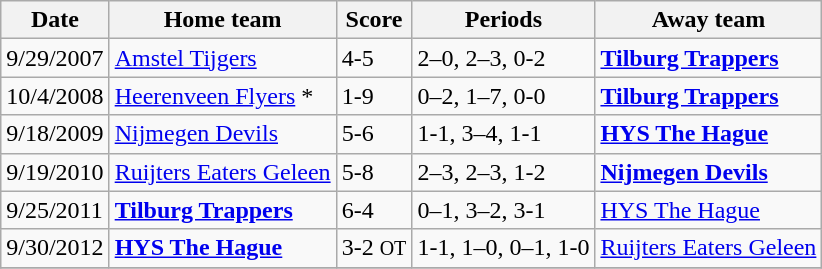<table class="wikitable">
<tr>
<th>Date</th>
<th>Home team</th>
<th>Score</th>
<th>Periods</th>
<th>Away team</th>
</tr>
<tr>
<td>9/29/2007</td>
<td><a href='#'>Amstel Tijgers</a></td>
<td>4-5</td>
<td>2–0, 2–3, 0-2</td>
<td><strong><a href='#'>Tilburg Trappers</a></strong></td>
</tr>
<tr>
<td>10/4/2008</td>
<td><a href='#'>Heerenveen Flyers</a> *</td>
<td>1-9</td>
<td>0–2, 1–7, 0-0</td>
<td><strong><a href='#'>Tilburg Trappers</a></strong></td>
</tr>
<tr>
<td>9/18/2009</td>
<td><a href='#'>Nijmegen Devils</a></td>
<td>5-6</td>
<td>1-1, 3–4, 1-1</td>
<td><strong><a href='#'>HYS The Hague</a></strong></td>
</tr>
<tr>
<td>9/19/2010</td>
<td><a href='#'>Ruijters Eaters Geleen</a></td>
<td>5-8</td>
<td>2–3, 2–3, 1-2</td>
<td><strong><a href='#'>Nijmegen Devils</a></strong></td>
</tr>
<tr>
<td>9/25/2011</td>
<td><strong><a href='#'>Tilburg Trappers</a></strong></td>
<td>6-4</td>
<td>0–1, 3–2, 3-1</td>
<td><a href='#'>HYS The Hague</a></td>
</tr>
<tr>
<td>9/30/2012</td>
<td><strong><a href='#'>HYS The Hague</a></strong></td>
<td>3-2 <small>OT</small></td>
<td>1-1, 1–0, 0–1, 1-0</td>
<td><a href='#'>Ruijters Eaters Geleen</a></td>
</tr>
<tr>
</tr>
</table>
